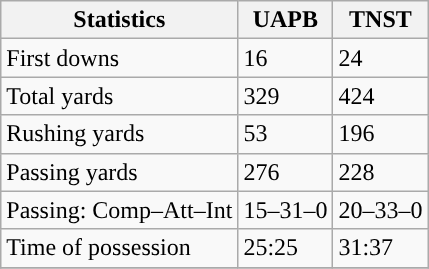<table class="wikitable" style="float: left;">
<tr>
<th>Statistics</th>
<th>UAPB</th>
<th>TNST</th>
</tr>
<tr>
<td>First downs</td>
<td>16</td>
<td>24</td>
</tr>
<tr>
<td>Total yards</td>
<td>329</td>
<td>424</td>
</tr>
<tr>
<td>Rushing yards</td>
<td>53</td>
<td>196</td>
</tr>
<tr>
<td>Passing yards</td>
<td>276</td>
<td>228</td>
</tr>
<tr>
<td>Passing: Comp–Att–Int</td>
<td>15–31–0</td>
<td>20–33–0</td>
</tr>
<tr>
<td>Time of possession</td>
<td>25:25</td>
<td>31:37</td>
</tr>
<tr>
</tr>
</table>
